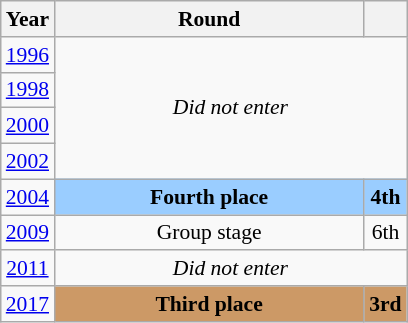<table class="wikitable" style="text-align: center; font-size:90%">
<tr>
<th>Year</th>
<th style="width:200px">Round</th>
<th></th>
</tr>
<tr>
<td><a href='#'>1996</a></td>
<td colspan="2" rowspan="4"><em>Did not enter</em></td>
</tr>
<tr>
<td><a href='#'>1998</a></td>
</tr>
<tr>
<td><a href='#'>2000</a></td>
</tr>
<tr>
<td><a href='#'>2002</a></td>
</tr>
<tr>
<td><a href='#'>2004</a></td>
<td bgcolor="9acdff"><strong>Fourth place</strong></td>
<td bgcolor="9acdff"><strong>4th</strong></td>
</tr>
<tr>
<td><a href='#'>2009</a></td>
<td>Group stage</td>
<td>6th</td>
</tr>
<tr>
<td><a href='#'>2011</a></td>
<td colspan="2"><em>Did not enter</em></td>
</tr>
<tr>
<td><a href='#'>2017</a></td>
<td bgcolor="cc9966"><strong>Third place</strong></td>
<td bgcolor="cc9966"><strong>3rd</strong></td>
</tr>
</table>
